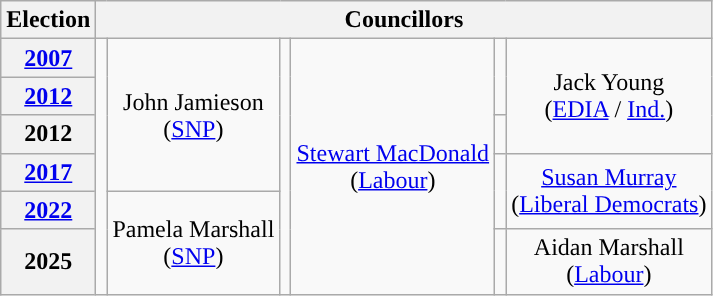<table class="wikitable" style="text-align:center">
<tr>
<th>Election</th>
<th colspan=6>Councillors</th>
</tr>
<tr>
<th><a href='#'>2007</a></th>
<td rowspan=6; style="background-color: "></td>
<td rowspan=4>John Jamieson<br>(<a href='#'>SNP</a>)</td>
<td rowspan=6; style="background-color: "></td>
<td rowspan=6><a href='#'>Stewart MacDonald</a><br>(<a href='#'>Labour</a>)</td>
<td rowspan=2; style="background-color: "></td>
<td rowspan=3>Jack Young<br>(<a href='#'>EDIA</a> / <a href='#'>Ind.</a>)</td>
</tr>
<tr>
<th><a href='#'>2012</a></th>
</tr>
<tr>
<th>2012</th>
<td rowspan=1; style="background-color: "></td>
</tr>
<tr>
<th><a href='#'>2017</a></th>
<td rowspan=2; style="background-color: "></td>
<td rowspan=2><a href='#'>Susan Murray</a><br>(<a href='#'>Liberal Democrats</a>)</td>
</tr>
<tr>
<th><a href='#'>2022</a></th>
<td rowspan=2>Pamela Marshall<br>(<a href='#'>SNP</a>)</td>
</tr>
<tr>
<th>2025</th>
<td rowspan=1; style="background-color: "></td>
<td rowspan=1>Aidan Marshall<br>(<a href='#'>Labour</a>)</td>
</tr>
</table>
